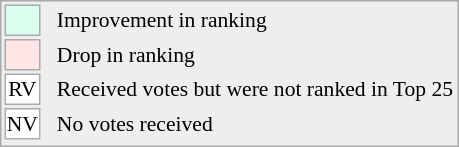<table align="right" style="font-size:90%; border:1px solid #aaaaaa; white-space:nowrap; background:#eeeeee;">
<tr>
<td style="background:#d8ffeb; width:20px; border:1px solid #aaaaaa;"> </td>
<td rowspan="5"> </td>
<td>Improvement in ranking</td>
</tr>
<tr>
<td style="background:#ffe6e6; width:20px; border:1px solid #aaaaaa;"> </td>
<td>Drop in ranking</td>
</tr>
<tr>
<td align="center" style="width:20px; border:1px solid #aaaaaa; background:white;">RV</td>
<td>Received votes but were not ranked in Top 25</td>
</tr>
<tr>
<td align="center" style="width:20px; border:1px solid #aaaaaa; background:white;">NV</td>
<td>No votes received</td>
</tr>
<tr>
</tr>
</table>
